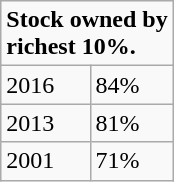<table class=wikitable style="float:right; clear:right; margin-left:5px;">
<tr>
<td colspan=2><strong>Stock owned by<br>richest 10%.</strong></td>
</tr>
<tr>
<td>2016</td>
<td>84%</td>
</tr>
<tr>
<td>2013</td>
<td>81%</td>
</tr>
<tr>
<td>2001</td>
<td>71%</td>
</tr>
</table>
